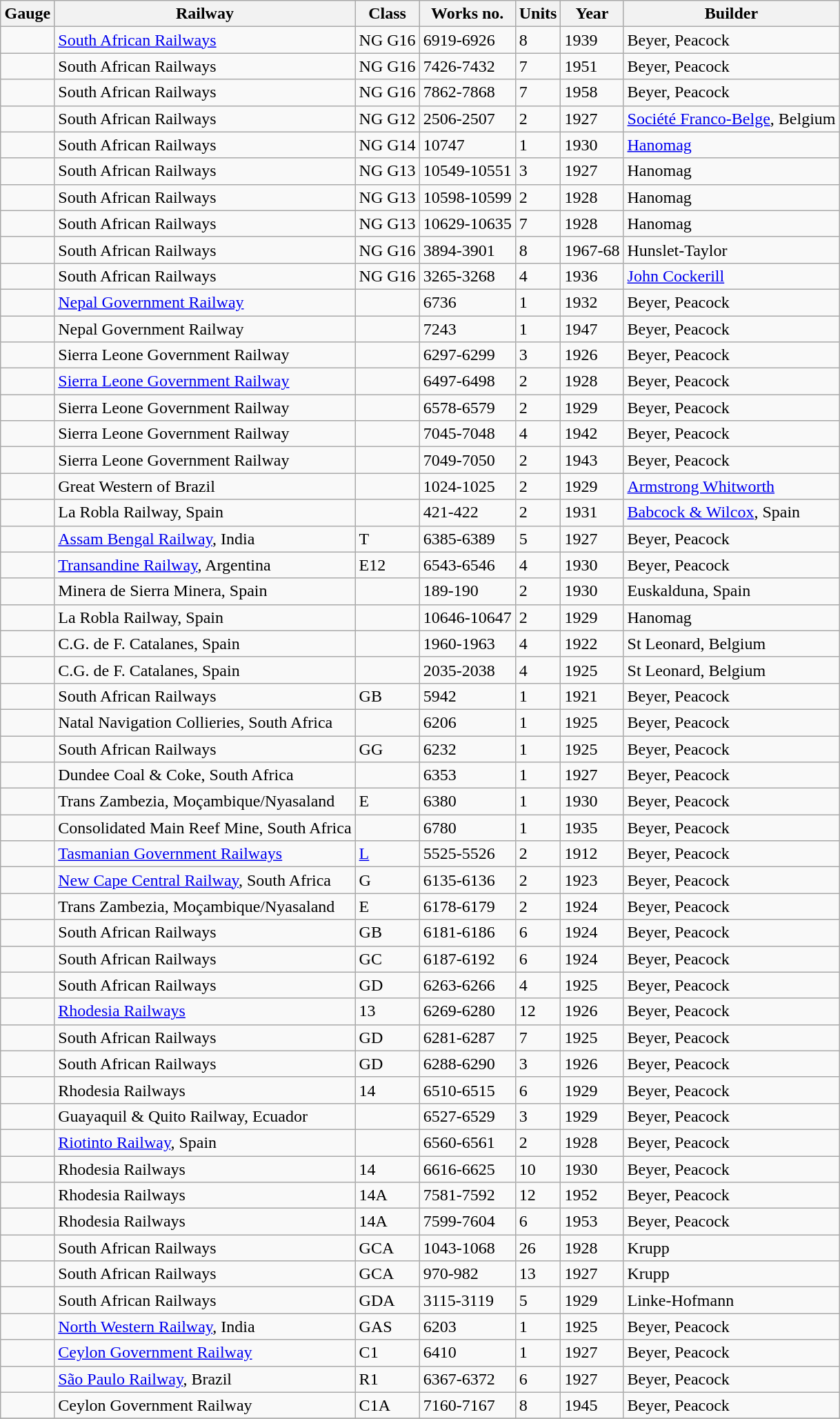<table class="wikitable collapsible collapsed sortable" style="margin:0.5em auto; font-size:100%;">
<tr>
<th>Gauge</th>
<th>Railway</th>
<th>Class</th>
<th>Works no.</th>
<th>Units</th>
<th>Year</th>
<th>Builder</th>
</tr>
<tr>
<td></td>
<td><a href='#'>South African Railways</a></td>
<td>NG G16</td>
<td>6919-6926</td>
<td>8</td>
<td>1939</td>
<td>Beyer, Peacock</td>
</tr>
<tr>
<td></td>
<td>South African Railways</td>
<td>NG G16</td>
<td>7426-7432</td>
<td>7</td>
<td>1951</td>
<td>Beyer, Peacock</td>
</tr>
<tr>
<td></td>
<td>South African Railways</td>
<td>NG G16</td>
<td>7862-7868</td>
<td>7</td>
<td>1958</td>
<td>Beyer, Peacock</td>
</tr>
<tr>
<td></td>
<td>South African Railways</td>
<td>NG G12</td>
<td>2506-2507</td>
<td>2</td>
<td>1927</td>
<td><a href='#'>Société Franco-Belge</a>, Belgium</td>
</tr>
<tr>
<td></td>
<td>South African Railways</td>
<td>NG G14</td>
<td>10747</td>
<td>1</td>
<td>1930</td>
<td><a href='#'>Hanomag</a></td>
</tr>
<tr>
<td></td>
<td>South African Railways</td>
<td>NG G13</td>
<td>10549-10551</td>
<td>3</td>
<td>1927</td>
<td>Hanomag</td>
</tr>
<tr>
<td></td>
<td>South African Railways</td>
<td>NG G13</td>
<td>10598-10599</td>
<td>2</td>
<td>1928</td>
<td>Hanomag</td>
</tr>
<tr>
<td></td>
<td>South African Railways</td>
<td>NG G13</td>
<td>10629-10635</td>
<td>7</td>
<td>1928</td>
<td>Hanomag</td>
</tr>
<tr>
<td></td>
<td>South African Railways</td>
<td>NG G16</td>
<td>3894-3901</td>
<td>8</td>
<td>1967-68</td>
<td>Hunslet-Taylor</td>
</tr>
<tr>
<td></td>
<td>South African Railways</td>
<td>NG G16</td>
<td>3265-3268</td>
<td>4</td>
<td>1936</td>
<td><a href='#'>John Cockerill</a></td>
</tr>
<tr>
<td></td>
<td><a href='#'>Nepal Government Railway</a></td>
<td></td>
<td>6736</td>
<td>1</td>
<td>1932</td>
<td>Beyer, Peacock</td>
</tr>
<tr>
<td></td>
<td>Nepal Government Railway</td>
<td></td>
<td>7243</td>
<td>1</td>
<td>1947</td>
<td>Beyer, Peacock</td>
</tr>
<tr>
<td></td>
<td>Sierra Leone Government Railway</td>
<td></td>
<td>6297-6299</td>
<td>3</td>
<td>1926</td>
<td>Beyer, Peacock</td>
</tr>
<tr>
<td></td>
<td><a href='#'>Sierra Leone Government Railway</a></td>
<td></td>
<td>6497-6498</td>
<td>2</td>
<td>1928</td>
<td>Beyer, Peacock</td>
</tr>
<tr>
<td></td>
<td>Sierra Leone Government Railway</td>
<td></td>
<td>6578-6579</td>
<td>2</td>
<td>1929</td>
<td>Beyer, Peacock</td>
</tr>
<tr>
<td></td>
<td>Sierra Leone Government Railway</td>
<td></td>
<td>7045-7048</td>
<td>4</td>
<td>1942</td>
<td>Beyer, Peacock</td>
</tr>
<tr>
<td></td>
<td>Sierra Leone Government Railway</td>
<td></td>
<td>7049-7050</td>
<td>2</td>
<td>1943</td>
<td>Beyer, Peacock</td>
</tr>
<tr>
<td></td>
<td>Great Western of Brazil</td>
<td></td>
<td>1024-1025</td>
<td>2</td>
<td>1929</td>
<td><a href='#'>Armstrong Whitworth</a></td>
</tr>
<tr>
<td></td>
<td>La Robla Railway, Spain</td>
<td></td>
<td>421-422</td>
<td>2</td>
<td>1931</td>
<td><a href='#'>Babcock & Wilcox</a>, Spain</td>
</tr>
<tr>
<td></td>
<td><a href='#'>Assam Bengal Railway</a>, India</td>
<td>T</td>
<td>6385-6389</td>
<td>5</td>
<td>1927</td>
<td>Beyer, Peacock</td>
</tr>
<tr>
<td></td>
<td><a href='#'>Transandine Railway</a>, Argentina</td>
<td>E12</td>
<td>6543-6546</td>
<td>4</td>
<td>1930</td>
<td>Beyer, Peacock</td>
</tr>
<tr>
<td></td>
<td>Minera de Sierra Minera, Spain</td>
<td></td>
<td>189-190</td>
<td>2</td>
<td>1930</td>
<td>Euskalduna, Spain</td>
</tr>
<tr>
<td></td>
<td>La Robla Railway, Spain</td>
<td></td>
<td>10646-10647</td>
<td>2</td>
<td>1929</td>
<td>Hanomag</td>
</tr>
<tr>
<td></td>
<td>C.G. de F. Catalanes, Spain</td>
<td></td>
<td>1960-1963</td>
<td>4</td>
<td>1922</td>
<td>St Leonard, Belgium</td>
</tr>
<tr>
<td></td>
<td>C.G. de F. Catalanes, Spain</td>
<td></td>
<td>2035-2038</td>
<td>4</td>
<td>1925</td>
<td>St Leonard, Belgium</td>
</tr>
<tr>
<td></td>
<td>South African Railways</td>
<td>GB</td>
<td>5942</td>
<td>1</td>
<td>1921</td>
<td>Beyer, Peacock</td>
</tr>
<tr>
<td></td>
<td>Natal Navigation Collieries, South Africa</td>
<td></td>
<td>6206</td>
<td>1</td>
<td>1925</td>
<td>Beyer, Peacock</td>
</tr>
<tr>
<td></td>
<td>South African Railways</td>
<td>GG</td>
<td>6232</td>
<td>1</td>
<td>1925</td>
<td>Beyer, Peacock</td>
</tr>
<tr>
<td></td>
<td>Dundee Coal & Coke, South Africa</td>
<td></td>
<td>6353</td>
<td>1</td>
<td>1927</td>
<td>Beyer, Peacock</td>
</tr>
<tr>
<td></td>
<td>Trans Zambezia, Moçambique/Nyasaland</td>
<td>E</td>
<td>6380</td>
<td>1</td>
<td>1930</td>
<td>Beyer, Peacock</td>
</tr>
<tr>
<td></td>
<td>Consolidated Main Reef Mine, South Africa</td>
<td></td>
<td>6780</td>
<td>1</td>
<td>1935</td>
<td>Beyer, Peacock</td>
</tr>
<tr>
<td></td>
<td><a href='#'>Tasmanian Government Railways</a></td>
<td><a href='#'>L</a></td>
<td>5525-5526</td>
<td>2</td>
<td>1912</td>
<td>Beyer, Peacock</td>
</tr>
<tr>
<td></td>
<td><a href='#'>New Cape Central Railway</a>, South Africa</td>
<td>G</td>
<td>6135-6136</td>
<td>2</td>
<td>1923</td>
<td>Beyer, Peacock</td>
</tr>
<tr>
<td></td>
<td>Trans Zambezia, Moçambique/Nyasaland</td>
<td>E</td>
<td>6178-6179</td>
<td>2</td>
<td>1924</td>
<td>Beyer, Peacock</td>
</tr>
<tr>
<td></td>
<td>South African Railways</td>
<td>GB</td>
<td>6181-6186</td>
<td>6</td>
<td>1924</td>
<td>Beyer, Peacock</td>
</tr>
<tr>
<td></td>
<td>South African Railways</td>
<td>GC</td>
<td>6187-6192</td>
<td>6</td>
<td>1924</td>
<td>Beyer, Peacock</td>
</tr>
<tr>
<td></td>
<td>South African Railways</td>
<td>GD</td>
<td>6263-6266</td>
<td>4</td>
<td>1925</td>
<td>Beyer, Peacock</td>
</tr>
<tr>
<td></td>
<td><a href='#'>Rhodesia Railways</a></td>
<td>13</td>
<td>6269-6280</td>
<td>12</td>
<td>1926</td>
<td>Beyer, Peacock</td>
</tr>
<tr>
<td></td>
<td>South African Railways</td>
<td>GD</td>
<td>6281-6287</td>
<td>7</td>
<td>1925</td>
<td>Beyer, Peacock</td>
</tr>
<tr>
<td></td>
<td>South African Railways</td>
<td>GD</td>
<td>6288-6290</td>
<td>3</td>
<td>1926</td>
<td>Beyer, Peacock</td>
</tr>
<tr>
<td></td>
<td>Rhodesia Railways</td>
<td>14</td>
<td>6510-6515</td>
<td>6</td>
<td>1929</td>
<td>Beyer, Peacock</td>
</tr>
<tr>
<td></td>
<td>Guayaquil & Quito Railway, Ecuador</td>
<td></td>
<td>6527-6529</td>
<td>3</td>
<td>1929</td>
<td>Beyer, Peacock</td>
</tr>
<tr>
<td></td>
<td><a href='#'>Riotinto Railway</a>, Spain</td>
<td></td>
<td>6560-6561</td>
<td>2</td>
<td>1928</td>
<td>Beyer, Peacock</td>
</tr>
<tr>
<td></td>
<td>Rhodesia Railways</td>
<td>14</td>
<td>6616-6625</td>
<td>10</td>
<td>1930</td>
<td>Beyer, Peacock</td>
</tr>
<tr>
<td></td>
<td>Rhodesia Railways</td>
<td>14A</td>
<td>7581-7592</td>
<td>12</td>
<td>1952</td>
<td>Beyer, Peacock</td>
</tr>
<tr>
<td></td>
<td>Rhodesia Railways</td>
<td>14A</td>
<td>7599-7604</td>
<td>6</td>
<td>1953</td>
<td>Beyer, Peacock</td>
</tr>
<tr>
<td></td>
<td>South African Railways</td>
<td>GCA</td>
<td>1043-1068</td>
<td>26</td>
<td>1928</td>
<td>Krupp</td>
</tr>
<tr>
<td></td>
<td>South African Railways</td>
<td>GCA</td>
<td>970-982</td>
<td>13</td>
<td>1927</td>
<td>Krupp</td>
</tr>
<tr>
<td></td>
<td>South African Railways</td>
<td>GDA</td>
<td>3115-3119</td>
<td>5</td>
<td>1929</td>
<td>Linke-Hofmann</td>
</tr>
<tr>
<td></td>
<td><a href='#'>North Western Railway</a>, India</td>
<td>GAS</td>
<td>6203</td>
<td>1</td>
<td>1925</td>
<td>Beyer, Peacock</td>
</tr>
<tr>
<td></td>
<td><a href='#'>Ceylon Government Railway</a></td>
<td>C1</td>
<td>6410</td>
<td>1</td>
<td>1927</td>
<td>Beyer, Peacock</td>
</tr>
<tr>
<td></td>
<td><a href='#'>São Paulo Railway</a>, Brazil</td>
<td>R1</td>
<td>6367-6372</td>
<td>6</td>
<td>1927</td>
<td>Beyer, Peacock</td>
</tr>
<tr>
<td></td>
<td>Ceylon Government Railway</td>
<td>C1A</td>
<td>7160-7167</td>
<td>8</td>
<td>1945</td>
<td>Beyer, Peacock</td>
</tr>
<tr>
</tr>
</table>
